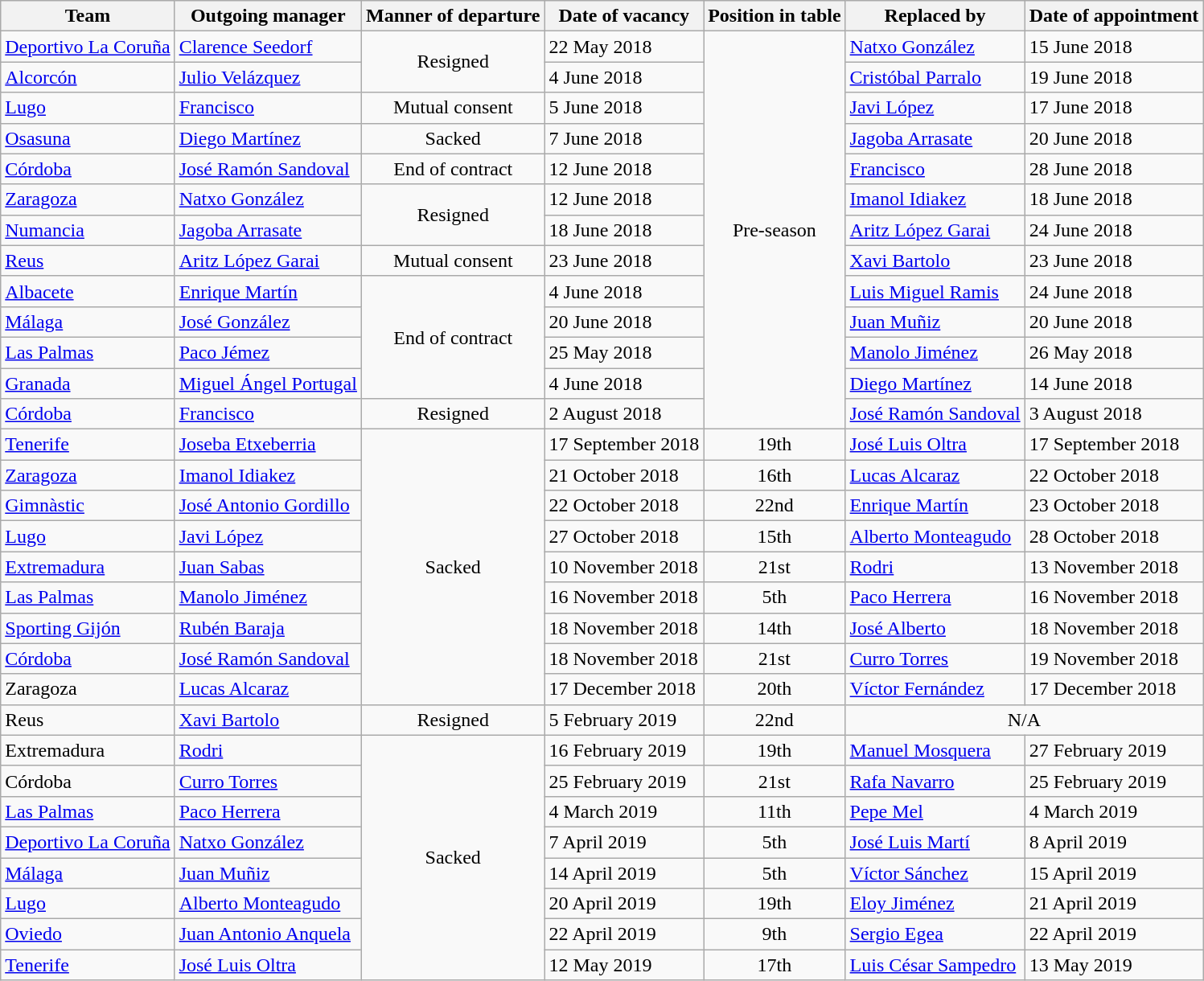<table class="wikitable sortable">
<tr>
<th>Team</th>
<th>Outgoing manager</th>
<th>Manner of departure</th>
<th>Date of vacancy</th>
<th>Position in table</th>
<th>Replaced by</th>
<th>Date of appointment</th>
</tr>
<tr>
<td><a href='#'>Deportivo La Coruña</a></td>
<td> <a href='#'>Clarence Seedorf</a></td>
<td rowspan=2 align=center>Resigned</td>
<td>22 May 2018</td>
<td align=center rowspan=13>Pre-season</td>
<td> <a href='#'>Natxo González</a></td>
<td>15 June 2018</td>
</tr>
<tr>
<td><a href='#'>Alcorcón</a></td>
<td> <a href='#'>Julio Velázquez</a></td>
<td>4 June 2018</td>
<td> <a href='#'>Cristóbal Parralo</a></td>
<td>19 June 2018</td>
</tr>
<tr>
<td><a href='#'>Lugo</a></td>
<td> <a href='#'>Francisco</a></td>
<td align=center>Mutual consent</td>
<td>5 June 2018</td>
<td> <a href='#'>Javi López</a></td>
<td>17 June 2018</td>
</tr>
<tr>
<td><a href='#'>Osasuna</a></td>
<td> <a href='#'>Diego Martínez</a></td>
<td align=center>Sacked</td>
<td>7 June 2018</td>
<td> <a href='#'>Jagoba Arrasate</a></td>
<td>20 June 2018</td>
</tr>
<tr>
<td><a href='#'>Córdoba</a></td>
<td> <a href='#'>José Ramón Sandoval</a></td>
<td align=center>End of contract</td>
<td>12 June 2018</td>
<td> <a href='#'>Francisco</a></td>
<td>28 June 2018</td>
</tr>
<tr>
<td><a href='#'>Zaragoza</a></td>
<td> <a href='#'>Natxo González</a></td>
<td rowspan=2 align=center>Resigned</td>
<td>12 June 2018</td>
<td> <a href='#'>Imanol Idiakez</a></td>
<td>18 June 2018</td>
</tr>
<tr>
<td><a href='#'>Numancia</a></td>
<td> <a href='#'>Jagoba Arrasate</a></td>
<td>18 June 2018</td>
<td> <a href='#'>Aritz López Garai</a></td>
<td>24 June 2018</td>
</tr>
<tr>
<td><a href='#'>Reus</a></td>
<td> <a href='#'>Aritz López Garai</a></td>
<td align=center>Mutual consent</td>
<td>23 June 2018</td>
<td> <a href='#'>Xavi Bartolo</a></td>
<td>23 June 2018</td>
</tr>
<tr>
<td><a href='#'>Albacete</a></td>
<td> <a href='#'>Enrique Martín</a></td>
<td rowspan=4 align=center>End of contract</td>
<td>4 June 2018</td>
<td> <a href='#'>Luis Miguel Ramis</a></td>
<td>24 June 2018</td>
</tr>
<tr>
<td><a href='#'>Málaga</a></td>
<td> <a href='#'>José González</a></td>
<td>20 June 2018</td>
<td> <a href='#'>Juan Muñiz</a></td>
<td>20 June 2018</td>
</tr>
<tr>
<td><a href='#'>Las Palmas</a></td>
<td> <a href='#'>Paco Jémez</a></td>
<td>25 May 2018</td>
<td> <a href='#'>Manolo Jiménez</a></td>
<td>26 May 2018</td>
</tr>
<tr>
<td><a href='#'>Granada</a></td>
<td> <a href='#'>Miguel Ángel Portugal</a></td>
<td>4 June 2018</td>
<td> <a href='#'>Diego Martínez</a></td>
<td>14 June 2018</td>
</tr>
<tr>
<td><a href='#'>Córdoba</a></td>
<td> <a href='#'>Francisco</a></td>
<td align=center>Resigned</td>
<td>2 August 2018</td>
<td> <a href='#'>José Ramón Sandoval</a></td>
<td>3 August 2018</td>
</tr>
<tr>
<td><a href='#'>Tenerife</a></td>
<td> <a href='#'>Joseba Etxeberria</a></td>
<td rowspan=9 align=center>Sacked</td>
<td>17 September 2018</td>
<td align=center>19th</td>
<td> <a href='#'>José Luis Oltra</a></td>
<td>17 September 2018</td>
</tr>
<tr>
<td><a href='#'>Zaragoza</a></td>
<td> <a href='#'>Imanol Idiakez</a></td>
<td>21 October 2018</td>
<td align=center>16th</td>
<td> <a href='#'>Lucas Alcaraz</a></td>
<td>22 October 2018</td>
</tr>
<tr>
<td><a href='#'>Gimnàstic</a></td>
<td> <a href='#'>José Antonio Gordillo</a></td>
<td>22 October 2018</td>
<td align=center>22nd</td>
<td> <a href='#'>Enrique Martín</a></td>
<td>23 October 2018</td>
</tr>
<tr>
<td><a href='#'>Lugo</a></td>
<td> <a href='#'>Javi López</a></td>
<td>27 October 2018</td>
<td align=center>15th</td>
<td> <a href='#'>Alberto Monteagudo</a></td>
<td>28 October 2018</td>
</tr>
<tr>
<td><a href='#'>Extremadura</a></td>
<td> <a href='#'>Juan Sabas</a></td>
<td>10 November 2018</td>
<td align=center>21st</td>
<td> <a href='#'>Rodri</a></td>
<td>13 November 2018</td>
</tr>
<tr>
<td><a href='#'>Las Palmas</a></td>
<td> <a href='#'>Manolo Jiménez</a></td>
<td>16 November 2018</td>
<td align=center>5th</td>
<td> <a href='#'>Paco Herrera</a></td>
<td>16 November 2018</td>
</tr>
<tr>
<td><a href='#'>Sporting Gijón</a></td>
<td> <a href='#'>Rubén Baraja</a></td>
<td>18 November 2018</td>
<td align=center>14th</td>
<td> <a href='#'>José Alberto</a></td>
<td>18 November 2018</td>
</tr>
<tr>
<td><a href='#'>Córdoba</a></td>
<td> <a href='#'>José Ramón Sandoval</a></td>
<td>18 November 2018</td>
<td align=center>21st</td>
<td> <a href='#'>Curro Torres</a></td>
<td>19 November 2018</td>
</tr>
<tr>
<td>Zaragoza</td>
<td> <a href='#'>Lucas Alcaraz</a></td>
<td>17 December 2018</td>
<td align=center>20th</td>
<td> <a href='#'>Víctor Fernández</a></td>
<td>17 December 2018</td>
</tr>
<tr>
<td>Reus</td>
<td> <a href='#'>Xavi Bartolo</a></td>
<td align=center>Resigned</td>
<td>5 February 2019</td>
<td align=center>22nd</td>
<td colspan=2 align=center>N/A</td>
</tr>
<tr>
<td>Extremadura</td>
<td> <a href='#'>Rodri</a></td>
<td rowspan=8 align=center>Sacked</td>
<td>16 February 2019</td>
<td align=center>19th</td>
<td> <a href='#'>Manuel Mosquera</a></td>
<td>27 February 2019</td>
</tr>
<tr>
<td>Córdoba</td>
<td> <a href='#'>Curro Torres</a></td>
<td>25 February 2019</td>
<td align=center>21st</td>
<td> <a href='#'>Rafa Navarro</a></td>
<td>25 February 2019</td>
</tr>
<tr>
<td><a href='#'>Las Palmas</a></td>
<td> <a href='#'>Paco Herrera</a></td>
<td>4 March 2019</td>
<td align=center>11th</td>
<td> <a href='#'>Pepe Mel</a></td>
<td>4 March 2019</td>
</tr>
<tr>
<td><a href='#'>Deportivo La Coruña</a></td>
<td> <a href='#'>Natxo González</a></td>
<td>7 April 2019</td>
<td align=center>5th</td>
<td> <a href='#'>José Luis Martí</a></td>
<td>8 April 2019</td>
</tr>
<tr>
<td><a href='#'>Málaga</a></td>
<td> <a href='#'>Juan Muñiz</a></td>
<td>14 April 2019</td>
<td align=center>5th</td>
<td> <a href='#'>Víctor Sánchez</a></td>
<td>15 April 2019</td>
</tr>
<tr>
<td><a href='#'>Lugo</a></td>
<td> <a href='#'>Alberto Monteagudo</a></td>
<td>20 April 2019</td>
<td align=center>19th</td>
<td> <a href='#'>Eloy Jiménez</a></td>
<td>21 April 2019</td>
</tr>
<tr>
<td><a href='#'>Oviedo</a></td>
<td> <a href='#'>Juan Antonio Anquela</a></td>
<td>22 April 2019</td>
<td align=center>9th</td>
<td> <a href='#'>Sergio Egea</a></td>
<td>22 April 2019</td>
</tr>
<tr>
<td><a href='#'>Tenerife</a></td>
<td> <a href='#'>José Luis Oltra</a></td>
<td>12 May 2019</td>
<td align=center>17th</td>
<td> <a href='#'>Luis César Sampedro</a></td>
<td>13 May 2019</td>
</tr>
</table>
